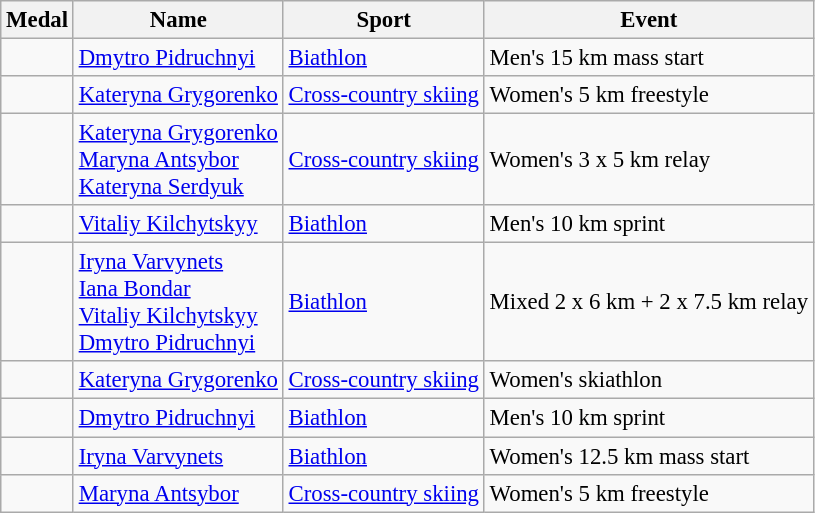<table class="wikitable sortable" style="font-size:95%">
<tr>
<th>Medal</th>
<th>Name</th>
<th>Sport</th>
<th>Event</th>
</tr>
<tr>
<td></td>
<td><a href='#'>Dmytro Pidruchnyi</a></td>
<td><a href='#'>Biathlon</a></td>
<td>Men's 15 km mass start</td>
</tr>
<tr>
<td></td>
<td><a href='#'>Kateryna Grygorenko</a></td>
<td><a href='#'>Cross-country skiing</a></td>
<td>Women's 5 km freestyle</td>
</tr>
<tr>
<td></td>
<td><a href='#'>Kateryna Grygorenko</a><br><a href='#'>Maryna Antsybor</a><br><a href='#'>Kateryna Serdyuk</a></td>
<td><a href='#'>Cross-country skiing</a></td>
<td>Women's 3 x 5 km relay</td>
</tr>
<tr>
<td></td>
<td><a href='#'>Vitaliy Kilchytskyy</a></td>
<td><a href='#'>Biathlon</a></td>
<td>Men's 10 km sprint</td>
</tr>
<tr>
<td></td>
<td><a href='#'>Iryna Varvynets</a><br><a href='#'>Iana Bondar</a><br><a href='#'>Vitaliy Kilchytskyy</a><br><a href='#'>Dmytro Pidruchnyi</a></td>
<td><a href='#'>Biathlon</a></td>
<td>Mixed 2 x 6 km + 2 x 7.5 km relay</td>
</tr>
<tr>
<td></td>
<td><a href='#'>Kateryna Grygorenko</a></td>
<td><a href='#'>Cross-country skiing</a></td>
<td>Women's skiathlon</td>
</tr>
<tr>
<td></td>
<td><a href='#'>Dmytro Pidruchnyi</a></td>
<td><a href='#'>Biathlon</a></td>
<td>Men's 10 km sprint</td>
</tr>
<tr>
<td></td>
<td><a href='#'>Iryna Varvynets</a></td>
<td><a href='#'>Biathlon</a></td>
<td>Women's 12.5 km mass start</td>
</tr>
<tr>
<td></td>
<td><a href='#'>Maryna Antsybor</a></td>
<td><a href='#'>Cross-country skiing</a></td>
<td>Women's 5 km freestyle</td>
</tr>
</table>
